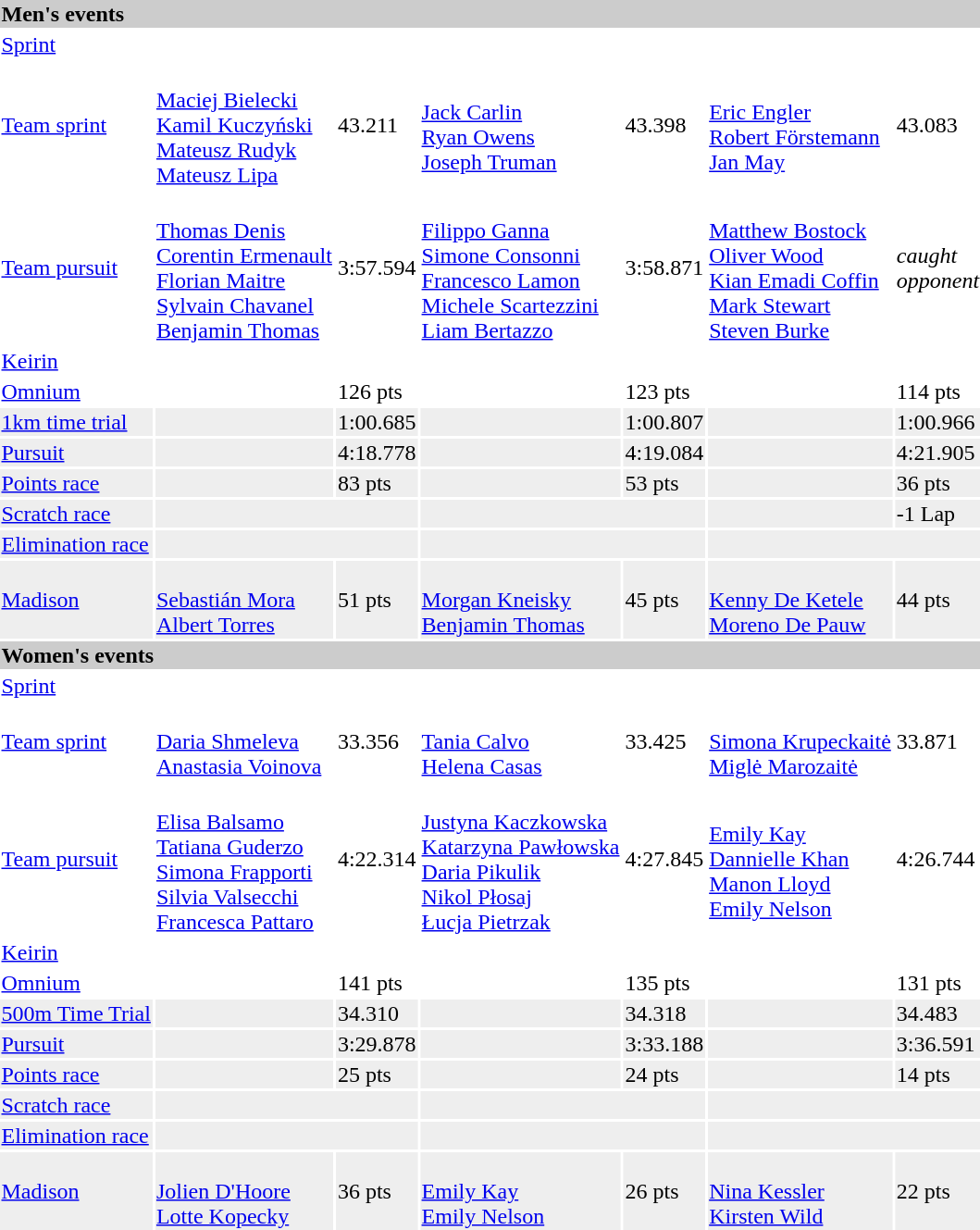<table>
<tr style="background:#ccc; width:100%;">
<td colspan=7><strong>Men's events</strong></td>
</tr>
<tr>
<td><a href='#'>Sprint</a><br></td>
<td colspan=2></td>
<td colspan=2></td>
<td colspan=2></td>
</tr>
<tr>
<td><a href='#'>Team sprint</a><br></td>
<td><br><a href='#'>Maciej Bielecki</a><br><a href='#'>Kamil Kuczyński</a><br><a href='#'>Mateusz Rudyk</a><br><a href='#'>Mateusz Lipa</a></td>
<td>43.211</td>
<td><br><a href='#'>Jack Carlin</a><br><a href='#'>Ryan Owens</a><br><a href='#'>Joseph Truman</a></td>
<td>43.398</td>
<td><br><a href='#'>Eric Engler</a><br><a href='#'>Robert Förstemann</a><br><a href='#'>Jan May</a></td>
<td>43.083</td>
</tr>
<tr>
<td><a href='#'>Team pursuit</a><br></td>
<td><br><a href='#'>Thomas Denis</a><br><a href='#'>Corentin Ermenault</a><br><a href='#'>Florian Maitre</a><br><a href='#'>Sylvain Chavanel</a><br><a href='#'>Benjamin Thomas</a></td>
<td>3:57.594</td>
<td><br><a href='#'>Filippo Ganna</a><br><a href='#'>Simone Consonni</a><br><a href='#'>Francesco Lamon</a><br><a href='#'>Michele Scartezzini</a><br><a href='#'>Liam Bertazzo</a></td>
<td>3:58.871</td>
<td><br><a href='#'>Matthew Bostock</a><br><a href='#'>Oliver Wood</a><br><a href='#'>Kian Emadi Coffin</a><br><a href='#'>Mark Stewart</a><br><a href='#'>Steven Burke</a></td>
<td><em>caught<br>opponent</em></td>
</tr>
<tr>
<td><a href='#'>Keirin</a><br></td>
<td colspan=2></td>
<td colspan=2></td>
<td colspan=2></td>
</tr>
<tr>
<td><a href='#'>Omnium</a><br></td>
<td></td>
<td>126 pts</td>
<td></td>
<td>123 pts</td>
<td></td>
<td>114 pts</td>
</tr>
<tr style="background:#eee; width:100%;">
<td><a href='#'>1km time trial</a><br></td>
<td></td>
<td>1:00.685</td>
<td></td>
<td>1:00.807</td>
<td></td>
<td>1:00.966</td>
</tr>
<tr style="background:#eee; width:100%;">
<td><a href='#'>Pursuit</a><br></td>
<td></td>
<td>4:18.778</td>
<td></td>
<td>4:19.084</td>
<td></td>
<td>4:21.905</td>
</tr>
<tr style="background:#eee; width:100%;">
<td><a href='#'>Points race</a><br></td>
<td></td>
<td>83 pts</td>
<td></td>
<td>53 pts</td>
<td></td>
<td>36 pts</td>
</tr>
<tr style="background:#eee; width:100%;">
<td><a href='#'>Scratch race</a><br></td>
<td colspan=2></td>
<td colspan=2></td>
<td></td>
<td>-1 Lap</td>
</tr>
<tr style="background:#eee; width:100%;">
<td><a href='#'>Elimination race</a><br></td>
<td colspan=2></td>
<td colspan=2></td>
<td colspan=2></td>
</tr>
<tr style="background:#eee; width:100%;">
<td><a href='#'>Madison</a><br></td>
<td><br><a href='#'>Sebastián Mora</a> <br><a href='#'>Albert Torres</a></td>
<td>51 pts</td>
<td><br><a href='#'>Morgan Kneisky</a><br><a href='#'>Benjamin Thomas</a></td>
<td>45 pts</td>
<td><br><a href='#'>Kenny De Ketele</a><br><a href='#'>Moreno De Pauw</a></td>
<td>44 pts</td>
</tr>
<tr style="background:#ccc; width:100%;">
<td colspan=7><strong>Women's events</strong></td>
</tr>
<tr>
<td><a href='#'>Sprint</a><br></td>
<td colspan=2></td>
<td colspan=2></td>
<td colspan=2></td>
</tr>
<tr>
<td><a href='#'>Team sprint</a><br></td>
<td><br><a href='#'>Daria Shmeleva</a><br><a href='#'>Anastasia Voinova</a></td>
<td>33.356</td>
<td><br><a href='#'>Tania Calvo</a><br><a href='#'>Helena Casas</a></td>
<td>33.425</td>
<td><br><a href='#'>Simona Krupeckaitė</a><br><a href='#'>Miglė Marozaitė</a></td>
<td>33.871</td>
</tr>
<tr>
<td><a href='#'>Team pursuit</a><br></td>
<td><br><a href='#'>Elisa Balsamo</a><br><a href='#'>Tatiana Guderzo</a><br><a href='#'>Simona Frapporti</a><br><a href='#'>Silvia Valsecchi</a><br><a href='#'>Francesca Pattaro</a></td>
<td>4:22.314</td>
<td><br><a href='#'>Justyna Kaczkowska</a><br><a href='#'>Katarzyna Pawłowska</a><br><a href='#'>Daria Pikulik</a><br><a href='#'>Nikol Płosaj</a><br><a href='#'>Łucja Pietrzak</a></td>
<td>4:27.845</td>
<td><br><a href='#'>Emily Kay</a><br><a href='#'>Dannielle Khan</a><br><a href='#'>Manon Lloyd</a><br><a href='#'>Emily Nelson</a></td>
<td>4:26.744</td>
</tr>
<tr>
<td><a href='#'>Keirin</a><br></td>
<td colspan=2></td>
<td colspan=2></td>
<td colspan=2></td>
</tr>
<tr>
<td><a href='#'>Omnium</a><br></td>
<td></td>
<td>141 pts</td>
<td></td>
<td>135 pts</td>
<td></td>
<td>131 pts</td>
</tr>
<tr style="background:#eee; width:100%;">
<td><a href='#'>500m Time Trial</a><br></td>
<td></td>
<td>34.310</td>
<td></td>
<td>34.318</td>
<td></td>
<td>34.483</td>
</tr>
<tr style="background:#eee; width:100%;">
<td><a href='#'>Pursuit</a><br></td>
<td></td>
<td>3:29.878</td>
<td></td>
<td>3:33.188</td>
<td></td>
<td>3:36.591</td>
</tr>
<tr style="background:#eee; width:100%;">
<td><a href='#'>Points race</a><br></td>
<td></td>
<td>25 pts</td>
<td></td>
<td>24 pts</td>
<td></td>
<td>14 pts</td>
</tr>
<tr style="background:#eee; width:100%;">
<td><a href='#'>Scratch race</a><br></td>
<td colspan=2></td>
<td colspan=2></td>
<td colspan=2></td>
</tr>
<tr style="background:#eee; width:100%;">
<td><a href='#'>Elimination race</a><br></td>
<td colspan=2></td>
<td colspan=2></td>
<td colspan=2></td>
</tr>
<tr style="background:#eee; width:100%;">
<td><a href='#'>Madison</a><br></td>
<td><br><a href='#'>Jolien D'Hoore</a><br><a href='#'>Lotte Kopecky</a></td>
<td>36 pts</td>
<td><br><a href='#'>Emily Kay</a><br><a href='#'>Emily Nelson</a></td>
<td>26 pts</td>
<td><br><a href='#'>Nina Kessler</a><br><a href='#'>Kirsten Wild</a></td>
<td>22 pts</td>
</tr>
</table>
